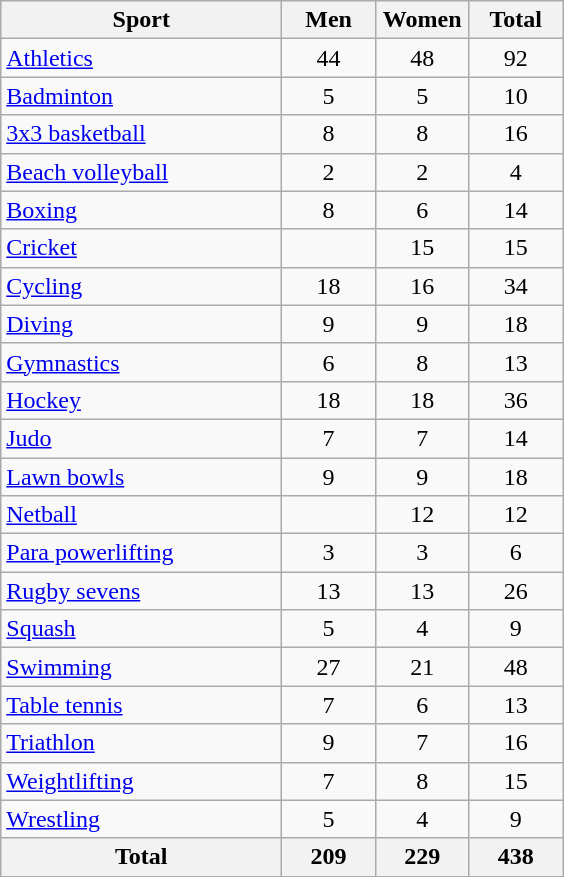<table class="wikitable sortable" style="text-align:center;">
<tr>
<th width=180>Sport</th>
<th width=55>Men</th>
<th width=55>Women</th>
<th width=55>Total</th>
</tr>
<tr>
<td align=left><a href='#'>Athletics</a></td>
<td>44</td>
<td>48</td>
<td>92</td>
</tr>
<tr>
<td align=left><a href='#'>Badminton</a></td>
<td>5</td>
<td>5</td>
<td>10</td>
</tr>
<tr>
<td align=left><a href='#'>3x3 basketball</a></td>
<td>8</td>
<td>8</td>
<td>16</td>
</tr>
<tr>
<td align=left><a href='#'>Beach volleyball</a></td>
<td>2</td>
<td>2</td>
<td>4</td>
</tr>
<tr>
<td align=left><a href='#'>Boxing</a></td>
<td>8</td>
<td>6</td>
<td>14</td>
</tr>
<tr>
<td align=left><a href='#'>Cricket</a></td>
<td></td>
<td>15</td>
<td>15</td>
</tr>
<tr>
<td align=left><a href='#'>Cycling</a></td>
<td>18</td>
<td>16</td>
<td>34</td>
</tr>
<tr>
<td align=left><a href='#'>Diving</a></td>
<td>9</td>
<td>9</td>
<td>18</td>
</tr>
<tr>
<td align=left><a href='#'>Gymnastics</a></td>
<td>6</td>
<td>8</td>
<td>13</td>
</tr>
<tr>
<td align=left><a href='#'>Hockey</a></td>
<td>18</td>
<td>18</td>
<td>36</td>
</tr>
<tr>
<td align=left><a href='#'>Judo</a></td>
<td>7</td>
<td>7</td>
<td>14</td>
</tr>
<tr>
<td align= left><a href='#'>Lawn bowls</a></td>
<td>9</td>
<td>9</td>
<td>18</td>
</tr>
<tr>
<td align=left><a href='#'>Netball</a></td>
<td></td>
<td>12</td>
<td>12</td>
</tr>
<tr>
<td align=left><a href='#'>Para powerlifting</a></td>
<td>3</td>
<td>3</td>
<td>6</td>
</tr>
<tr>
<td align=left><a href='#'>Rugby sevens</a></td>
<td>13</td>
<td>13</td>
<td>26</td>
</tr>
<tr>
<td align=left><a href='#'>Squash</a></td>
<td>5</td>
<td>4</td>
<td>9</td>
</tr>
<tr>
<td align=left><a href='#'>Swimming</a></td>
<td>27</td>
<td>21</td>
<td>48</td>
</tr>
<tr>
<td align=left><a href='#'>Table tennis</a></td>
<td>7</td>
<td>6</td>
<td>13</td>
</tr>
<tr>
<td align=left><a href='#'>Triathlon</a></td>
<td>9</td>
<td>7</td>
<td>16</td>
</tr>
<tr>
<td align=left><a href='#'>Weightlifting</a></td>
<td>7</td>
<td>8</td>
<td>15</td>
</tr>
<tr>
<td align=left><a href='#'>Wrestling</a></td>
<td>5</td>
<td>4</td>
<td>9</td>
</tr>
<tr>
<th>Total</th>
<th>209</th>
<th>229</th>
<th>438</th>
</tr>
</table>
